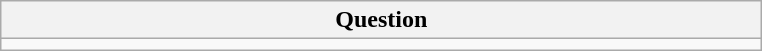<table class="wikitable">
<tr>
<th>Question</th>
</tr>
<tr>
<td style="width:500px;"></td>
</tr>
</table>
